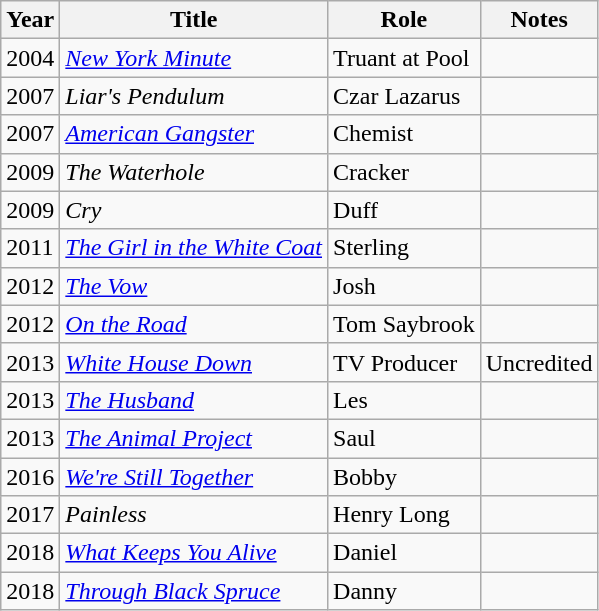<table class="wikitable sortable">
<tr>
<th>Year</th>
<th>Title</th>
<th>Role</th>
<th class="unsortable">Notes</th>
</tr>
<tr>
<td>2004</td>
<td><a href='#'><em>New York Minute</em></a></td>
<td>Truant at Pool</td>
<td></td>
</tr>
<tr>
<td>2007</td>
<td><em>Liar's Pendulum</em></td>
<td>Czar Lazarus</td>
<td></td>
</tr>
<tr>
<td>2007</td>
<td><a href='#'><em>American Gangster</em></a></td>
<td>Chemist</td>
<td></td>
</tr>
<tr>
<td>2009</td>
<td data-sort-value="Waterhole, The"><em>The Waterhole</em></td>
<td>Cracker</td>
<td></td>
</tr>
<tr>
<td>2009</td>
<td><em>Cry</em></td>
<td>Duff</td>
<td></td>
</tr>
<tr>
<td>2011</td>
<td data-sort-value="Girl in the White Coat, The"><em><a href='#'>The Girl in the White Coat</a></em></td>
<td>Sterling</td>
<td></td>
</tr>
<tr>
<td>2012</td>
<td data-sort-value="Vow, The"><a href='#'><em>The Vow</em></a></td>
<td>Josh</td>
<td></td>
</tr>
<tr>
<td>2012</td>
<td><a href='#'><em>On the Road</em></a></td>
<td>Tom Saybrook</td>
<td></td>
</tr>
<tr>
<td>2013</td>
<td><em><a href='#'>White House Down</a></em></td>
<td>TV Producer</td>
<td>Uncredited</td>
</tr>
<tr>
<td>2013</td>
<td data-sort-value="Husband, The"><a href='#'><em>The Husband</em></a></td>
<td>Les</td>
<td></td>
</tr>
<tr>
<td>2013</td>
<td data-sort-value="Animal Project, The"><em><a href='#'>The Animal Project</a></em></td>
<td>Saul</td>
<td></td>
</tr>
<tr>
<td>2016</td>
<td><em><a href='#'>We're Still Together</a></em></td>
<td>Bobby</td>
<td></td>
</tr>
<tr>
<td>2017</td>
<td><em>Painless</em></td>
<td>Henry Long</td>
<td></td>
</tr>
<tr>
<td>2018</td>
<td><em><a href='#'>What Keeps You Alive</a></em></td>
<td>Daniel</td>
<td></td>
</tr>
<tr>
<td>2018</td>
<td><a href='#'><em>Through Black Spruce</em></a></td>
<td>Danny</td>
<td></td>
</tr>
</table>
